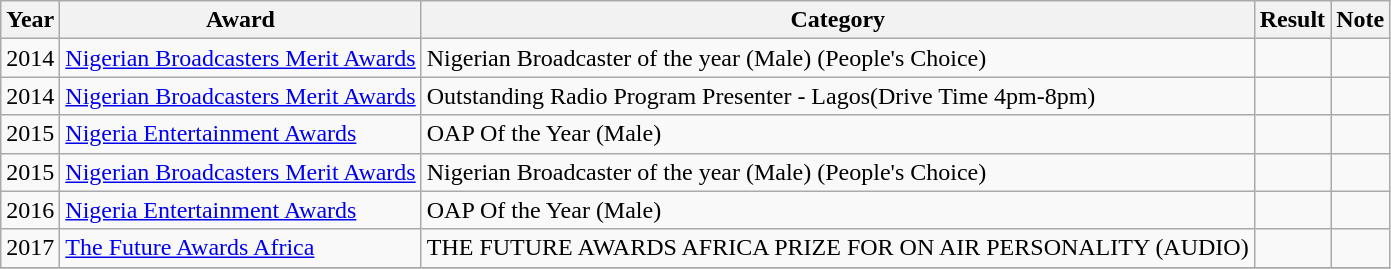<table class="wikitable">
<tr>
<th>Year</th>
<th>Award</th>
<th>Category</th>
<th>Result</th>
<th>Note</th>
</tr>
<tr>
<td>2014</td>
<td><a href='#'>Nigerian Broadcasters Merit Awards</a></td>
<td>Nigerian Broadcaster of the year (Male) (People's Choice)</td>
<td></td>
<td></td>
</tr>
<tr>
<td>2014</td>
<td><a href='#'>Nigerian Broadcasters Merit Awards</a></td>
<td>Outstanding Radio Program Presenter - Lagos(Drive Time 4pm-8pm)</td>
<td></td>
<td></td>
</tr>
<tr>
<td>2015</td>
<td><a href='#'>Nigeria Entertainment Awards</a></td>
<td>OAP Of the Year (Male)</td>
<td></td>
<td></td>
</tr>
<tr>
<td>2015</td>
<td><a href='#'>Nigerian Broadcasters Merit Awards</a></td>
<td>Nigerian Broadcaster of the year (Male) (People's Choice)</td>
<td></td>
<td></td>
</tr>
<tr>
<td>2016</td>
<td><a href='#'>Nigeria Entertainment Awards</a></td>
<td>OAP Of the Year (Male)</td>
<td></td>
<td></td>
</tr>
<tr>
<td>2017</td>
<td><a href='#'>The Future Awards Africa</a></td>
<td>THE FUTURE AWARDS AFRICA PRIZE FOR ON AIR PERSONALITY (AUDIO)</td>
<td></td>
<td></td>
</tr>
<tr>
</tr>
</table>
